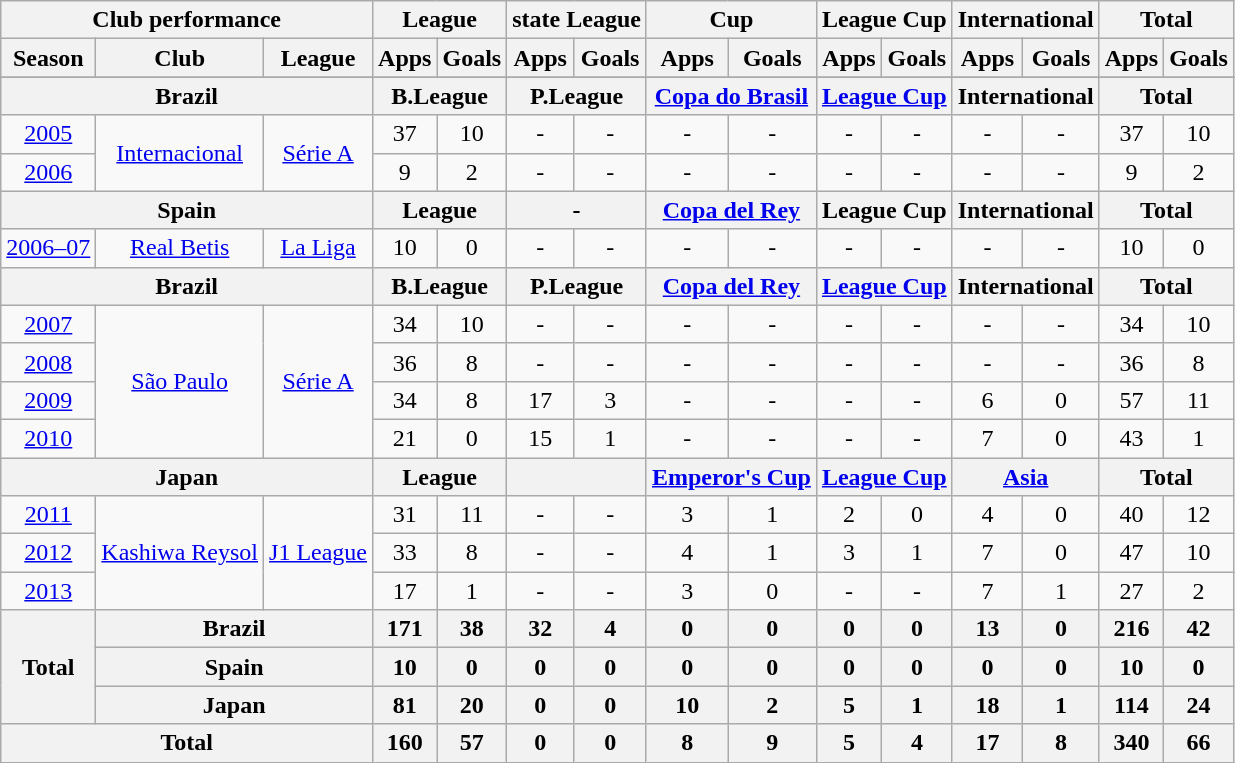<table class="wikitable" style="text-align:center">
<tr>
<th colspan=3>Club performance</th>
<th colspan=2>League</th>
<th colspan=2>state League</th>
<th colspan=2>Cup</th>
<th colspan=2>League Cup</th>
<th colspan=2>International</th>
<th colspan=2>Total</th>
</tr>
<tr>
<th>Season</th>
<th>Club</th>
<th>League</th>
<th>Apps</th>
<th>Goals</th>
<th>Apps</th>
<th>Goals</th>
<th>Apps</th>
<th>Goals</th>
<th>Apps</th>
<th>Goals</th>
<th>Apps</th>
<th>Goals</th>
<th>Apps</th>
<th>Goals</th>
</tr>
<tr>
</tr>
<tr>
<th colspan=3>Brazil</th>
<th colspan=2>B.League</th>
<th colspan=2>P.League</th>
<th colspan=2><a href='#'>Copa do Brasil</a></th>
<th colspan=2><a href='#'>League Cup</a></th>
<th colspan=2>International</th>
<th colspan=2>Total</th>
</tr>
<tr>
<td><a href='#'>2005</a></td>
<td rowspan="2"><a href='#'>Internacional</a></td>
<td rowspan="2"><a href='#'>Série A</a></td>
<td>37</td>
<td>10</td>
<td>-</td>
<td>-</td>
<td>-</td>
<td>-</td>
<td>-</td>
<td>-</td>
<td>-</td>
<td>-</td>
<td>37</td>
<td>10</td>
</tr>
<tr>
<td><a href='#'>2006</a></td>
<td>9</td>
<td>2</td>
<td>-</td>
<td>-</td>
<td>-</td>
<td>-</td>
<td>-</td>
<td>-</td>
<td>-</td>
<td>-</td>
<td>9</td>
<td>2</td>
</tr>
<tr>
<th colspan=3>Spain</th>
<th colspan=2>League</th>
<th colspan=2>-</th>
<th colspan=2><a href='#'>Copa del Rey</a></th>
<th colspan=2>League Cup</th>
<th colspan=2>International</th>
<th colspan=2>Total</th>
</tr>
<tr>
<td><a href='#'>2006–07</a></td>
<td rowspan="1"><a href='#'>Real Betis</a></td>
<td rowspan="1"><a href='#'>La Liga</a></td>
<td>10</td>
<td>0</td>
<td>-</td>
<td>-</td>
<td>-</td>
<td>-</td>
<td>-</td>
<td>-</td>
<td>-</td>
<td>-</td>
<td>10</td>
<td>0</td>
</tr>
<tr>
<th colspan=3>Brazil</th>
<th colspan=2>B.League</th>
<th colspan=2>P.League</th>
<th colspan=2><a href='#'>Copa del Rey</a></th>
<th colspan=2><a href='#'>League Cup</a></th>
<th colspan=2>International</th>
<th colspan=2>Total</th>
</tr>
<tr>
<td><a href='#'>2007</a></td>
<td rowspan="4"><a href='#'>São Paulo</a></td>
<td rowspan="4"><a href='#'>Série A</a></td>
<td>34</td>
<td>10</td>
<td>-</td>
<td>-</td>
<td>-</td>
<td>-</td>
<td>-</td>
<td>-</td>
<td>-</td>
<td>-</td>
<td>34</td>
<td>10</td>
</tr>
<tr>
<td><a href='#'>2008</a></td>
<td>36</td>
<td>8</td>
<td>-</td>
<td>-</td>
<td>-</td>
<td>-</td>
<td>-</td>
<td>-</td>
<td>-</td>
<td>-</td>
<td>36</td>
<td>8</td>
</tr>
<tr>
<td><a href='#'>2009</a></td>
<td>34</td>
<td>8</td>
<td>17</td>
<td>3</td>
<td>-</td>
<td>-</td>
<td>-</td>
<td>-</td>
<td>6</td>
<td>0</td>
<td>57</td>
<td>11</td>
</tr>
<tr>
<td><a href='#'>2010</a></td>
<td>21</td>
<td>0</td>
<td>15</td>
<td>1</td>
<td>-</td>
<td>-</td>
<td>-</td>
<td>-</td>
<td>7</td>
<td>0</td>
<td>43</td>
<td>1</td>
</tr>
<tr>
<th colspan=3>Japan</th>
<th colspan=2>League</th>
<th colspan=2></th>
<th colspan=2><a href='#'>Emperor's Cup</a></th>
<th colspan=2><a href='#'>League Cup</a></th>
<th colspan=2><a href='#'>Asia</a></th>
<th colspan=2>Total</th>
</tr>
<tr>
<td><a href='#'>2011</a></td>
<td rowspan="3"><a href='#'>Kashiwa Reysol</a></td>
<td rowspan="3"><a href='#'>J1 League</a></td>
<td>31</td>
<td>11</td>
<td>-</td>
<td>-</td>
<td>3</td>
<td>1</td>
<td>2</td>
<td>0</td>
<td>4</td>
<td>0</td>
<td>40</td>
<td>12</td>
</tr>
<tr>
<td><a href='#'>2012</a></td>
<td>33</td>
<td>8</td>
<td>-</td>
<td>-</td>
<td>4</td>
<td>1</td>
<td>3</td>
<td>1</td>
<td>7</td>
<td>0</td>
<td>47</td>
<td>10</td>
</tr>
<tr>
<td><a href='#'>2013</a></td>
<td>17</td>
<td>1</td>
<td>-</td>
<td>-</td>
<td>3</td>
<td>0</td>
<td>-</td>
<td>-</td>
<td>7</td>
<td>1</td>
<td>27</td>
<td>2</td>
</tr>
<tr align=center>
<th rowspan="3">Total</th>
<th ! colspan="2">Brazil</th>
<th>171</th>
<th>38</th>
<th>32</th>
<th>4</th>
<th>0</th>
<th>0</th>
<th>0</th>
<th>0</th>
<th>13</th>
<th>0</th>
<th>216</th>
<th>42</th>
</tr>
<tr align=center>
<th colspan="2">Spain</th>
<th>10</th>
<th>0</th>
<th>0</th>
<th>0</th>
<th>0</th>
<th>0</th>
<th>0</th>
<th>0</th>
<th>0</th>
<th>0</th>
<th>10</th>
<th>0</th>
</tr>
<tr align=center>
<th colspan="2">Japan</th>
<th>81</th>
<th>20</th>
<th>0</th>
<th>0</th>
<th>10</th>
<th>2</th>
<th>5</th>
<th>1</th>
<th>18</th>
<th>1</th>
<th>114</th>
<th>24</th>
</tr>
<tr align=center>
<th colspan="3">Total</th>
<th>160</th>
<th>57</th>
<th>0</th>
<th>0</th>
<th>8</th>
<th>9</th>
<th>5</th>
<th>4</th>
<th>17</th>
<th>8</th>
<th>340</th>
<th>66</th>
</tr>
</table>
